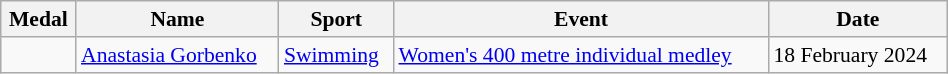<table class="wikitable sortable" style="font-size:90%; width:50%;">
<tr>
<th>Medal</th>
<th>Name</th>
<th>Sport</th>
<th>Event</th>
<th>Date</th>
</tr>
<tr>
<td></td>
<td><a href='#'>Anastasia Gorbenko</a></td>
<td><a href='#'>Swimming</a></td>
<td><a href='#'>Women's 400 metre individual medley</a></td>
<td>18 February 2024</td>
</tr>
</table>
